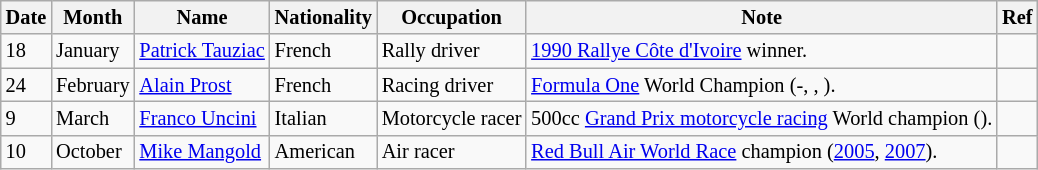<table class="wikitable" style="font-size:85%;">
<tr>
<th>Date</th>
<th>Month</th>
<th>Name</th>
<th>Nationality</th>
<th>Occupation</th>
<th>Note</th>
<th>Ref</th>
</tr>
<tr>
<td>18</td>
<td>January</td>
<td><a href='#'>Patrick Tauziac</a></td>
<td>French</td>
<td>Rally driver</td>
<td><a href='#'>1990 Rallye Côte d'Ivoire</a> winner.</td>
<td></td>
</tr>
<tr>
<td>24</td>
<td>February</td>
<td><a href='#'>Alain Prost</a></td>
<td>French</td>
<td>Racing driver</td>
<td><a href='#'>Formula One</a> World Champion (-, , ).</td>
<td></td>
</tr>
<tr>
<td>9</td>
<td>March</td>
<td><a href='#'>Franco Uncini</a></td>
<td>Italian</td>
<td>Motorcycle racer</td>
<td>500cc <a href='#'>Grand Prix motorcycle racing</a> World champion ().</td>
<td></td>
</tr>
<tr>
<td>10</td>
<td>October</td>
<td><a href='#'>Mike Mangold</a></td>
<td>American</td>
<td>Air racer</td>
<td><a href='#'>Red Bull Air World Race</a> champion (<a href='#'>2005</a>, <a href='#'>2007</a>).</td>
<td></td>
</tr>
</table>
